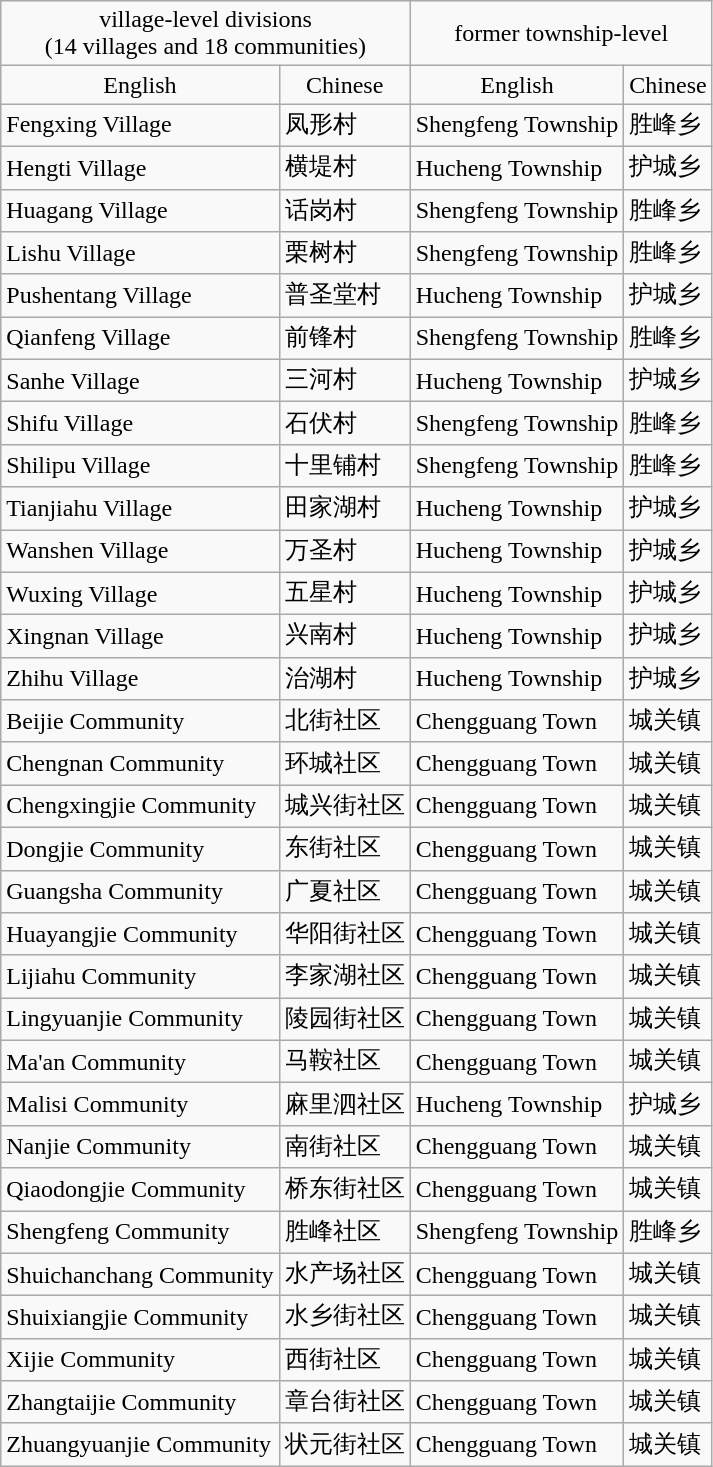<table class="wikitable">
<tr align=center>
<td align=center colspan=2>village-level divisions<br>(14 villages and 18 communities)</td>
<td align=center colspan=2>former township-level</td>
</tr>
<tr align=center>
<td>English</td>
<td>Chinese</td>
<td>English</td>
<td>Chinese</td>
</tr>
<tr>
<td>Fengxing Village</td>
<td>凤形村</td>
<td>Shengfeng Township</td>
<td>胜峰乡</td>
</tr>
<tr>
<td>Hengti Village</td>
<td>横堤村</td>
<td>Hucheng Township</td>
<td>护城乡</td>
</tr>
<tr>
<td>Huagang Village</td>
<td>话岗村</td>
<td>Shengfeng Township</td>
<td>胜峰乡</td>
</tr>
<tr>
<td>Lishu Village</td>
<td>栗树村</td>
<td>Shengfeng Township</td>
<td>胜峰乡</td>
</tr>
<tr>
<td>Pushentang Village</td>
<td>普圣堂村</td>
<td>Hucheng Township</td>
<td>护城乡</td>
</tr>
<tr>
<td>Qianfeng Village</td>
<td>前锋村</td>
<td>Shengfeng Township</td>
<td>胜峰乡</td>
</tr>
<tr>
<td>Sanhe Village</td>
<td>三河村</td>
<td>Hucheng Township</td>
<td>护城乡</td>
</tr>
<tr>
<td>Shifu Village</td>
<td>石伏村</td>
<td>Shengfeng Township</td>
<td>胜峰乡</td>
</tr>
<tr>
<td>Shilipu Village</td>
<td>十里铺村</td>
<td>Shengfeng Township</td>
<td>胜峰乡</td>
</tr>
<tr>
<td>Tianjiahu Village</td>
<td>田家湖村</td>
<td>Hucheng Township</td>
<td>护城乡</td>
</tr>
<tr>
<td>Wanshen Village</td>
<td>万圣村</td>
<td>Hucheng Township</td>
<td>护城乡</td>
</tr>
<tr>
<td>Wuxing Village</td>
<td>五星村</td>
<td>Hucheng Township</td>
<td>护城乡</td>
</tr>
<tr>
<td>Xingnan Village</td>
<td>兴南村</td>
<td>Hucheng Township</td>
<td>护城乡</td>
</tr>
<tr>
<td>Zhihu Village</td>
<td>治湖村</td>
<td>Hucheng Township</td>
<td>护城乡</td>
</tr>
<tr>
<td>Beijie Community</td>
<td>北街社区</td>
<td>Chengguang Town</td>
<td>城关镇</td>
</tr>
<tr>
<td>Chengnan Community</td>
<td>环城社区</td>
<td>Chengguang Town</td>
<td>城关镇</td>
</tr>
<tr>
<td>Chengxingjie Community</td>
<td>城兴街社区</td>
<td>Chengguang Town</td>
<td>城关镇</td>
</tr>
<tr>
<td>Dongjie Community</td>
<td>东街社区</td>
<td>Chengguang Town</td>
<td>城关镇</td>
</tr>
<tr>
<td>Guangsha Community</td>
<td>广夏社区</td>
<td>Chengguang Town</td>
<td>城关镇</td>
</tr>
<tr>
<td>Huayangjie Community</td>
<td>华阳街社区</td>
<td>Chengguang Town</td>
<td>城关镇</td>
</tr>
<tr>
<td>Lijiahu Community</td>
<td>李家湖社区</td>
<td>Chengguang Town</td>
<td>城关镇</td>
</tr>
<tr>
<td>Lingyuanjie Community</td>
<td>陵园街社区</td>
<td>Chengguang Town</td>
<td>城关镇</td>
</tr>
<tr>
<td>Ma'an Community</td>
<td>马鞍社区</td>
<td>Chengguang Town</td>
<td>城关镇</td>
</tr>
<tr>
<td>Malisi Community</td>
<td>麻里泗社区</td>
<td>Hucheng Township</td>
<td>护城乡</td>
</tr>
<tr>
<td>Nanjie Community</td>
<td>南街社区</td>
<td>Chengguang Town</td>
<td>城关镇</td>
</tr>
<tr>
<td>Qiaodongjie Community</td>
<td>桥东街社区</td>
<td>Chengguang Town</td>
<td>城关镇</td>
</tr>
<tr>
<td>Shengfeng Community</td>
<td>胜峰社区</td>
<td>Shengfeng Township</td>
<td>胜峰乡</td>
</tr>
<tr>
<td>Shuichanchang Community</td>
<td>水产场社区</td>
<td>Chengguang Town</td>
<td>城关镇</td>
</tr>
<tr>
<td>Shuixiangjie Community</td>
<td>水乡街社区</td>
<td>Chengguang Town</td>
<td>城关镇</td>
</tr>
<tr>
<td>Xijie Community</td>
<td>西街社区</td>
<td>Chengguang Town</td>
<td>城关镇</td>
</tr>
<tr>
<td>Zhangtaijie Community</td>
<td>章台街社区</td>
<td>Chengguang Town</td>
<td>城关镇</td>
</tr>
<tr>
<td>Zhuangyuanjie Community</td>
<td>状元街社区</td>
<td>Chengguang Town</td>
<td>城关镇</td>
</tr>
</table>
